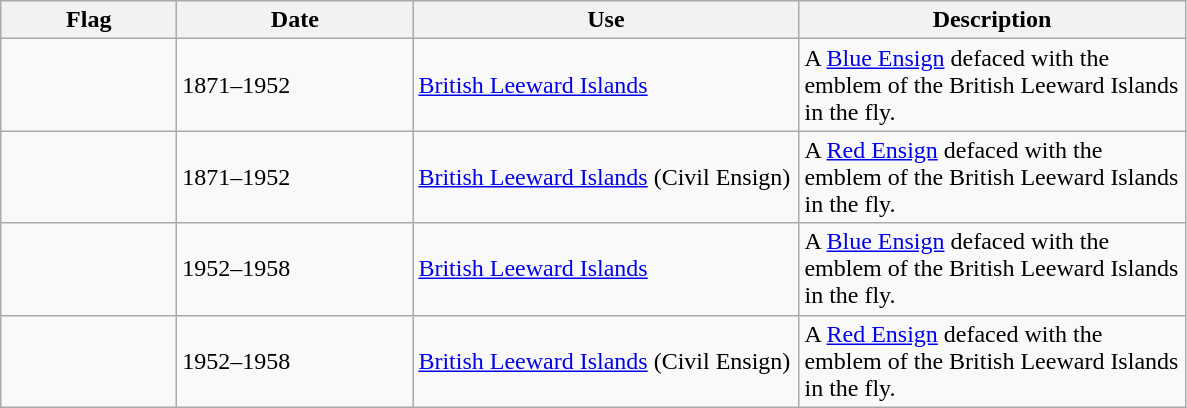<table class="wikitable">
<tr style="background:#efefef;">
<th style="width:110px;">Flag</th>
<th style="width:150px;">Date</th>
<th style="width:250px;">Use</th>
<th style="width:250px;">Description</th>
</tr>
<tr>
<td></td>
<td>1871–1952</td>
<td><a href='#'>British Leeward Islands</a></td>
<td>A <a href='#'>Blue Ensign</a> defaced with the emblem of the British Leeward Islands in the fly.</td>
</tr>
<tr>
<td></td>
<td>1871–1952</td>
<td><a href='#'>British Leeward Islands</a> (Civil Ensign)</td>
<td>A <a href='#'>Red Ensign</a> defaced with the emblem of the British Leeward Islands in the fly.</td>
</tr>
<tr>
<td></td>
<td>1952–1958</td>
<td><a href='#'>British Leeward Islands</a></td>
<td>A <a href='#'>Blue Ensign</a> defaced with the emblem of the British Leeward Islands in the fly.</td>
</tr>
<tr>
<td></td>
<td>1952–1958</td>
<td><a href='#'>British Leeward Islands</a> (Civil Ensign)</td>
<td>A <a href='#'>Red Ensign</a> defaced with the emblem of the British Leeward Islands in the fly.</td>
</tr>
</table>
